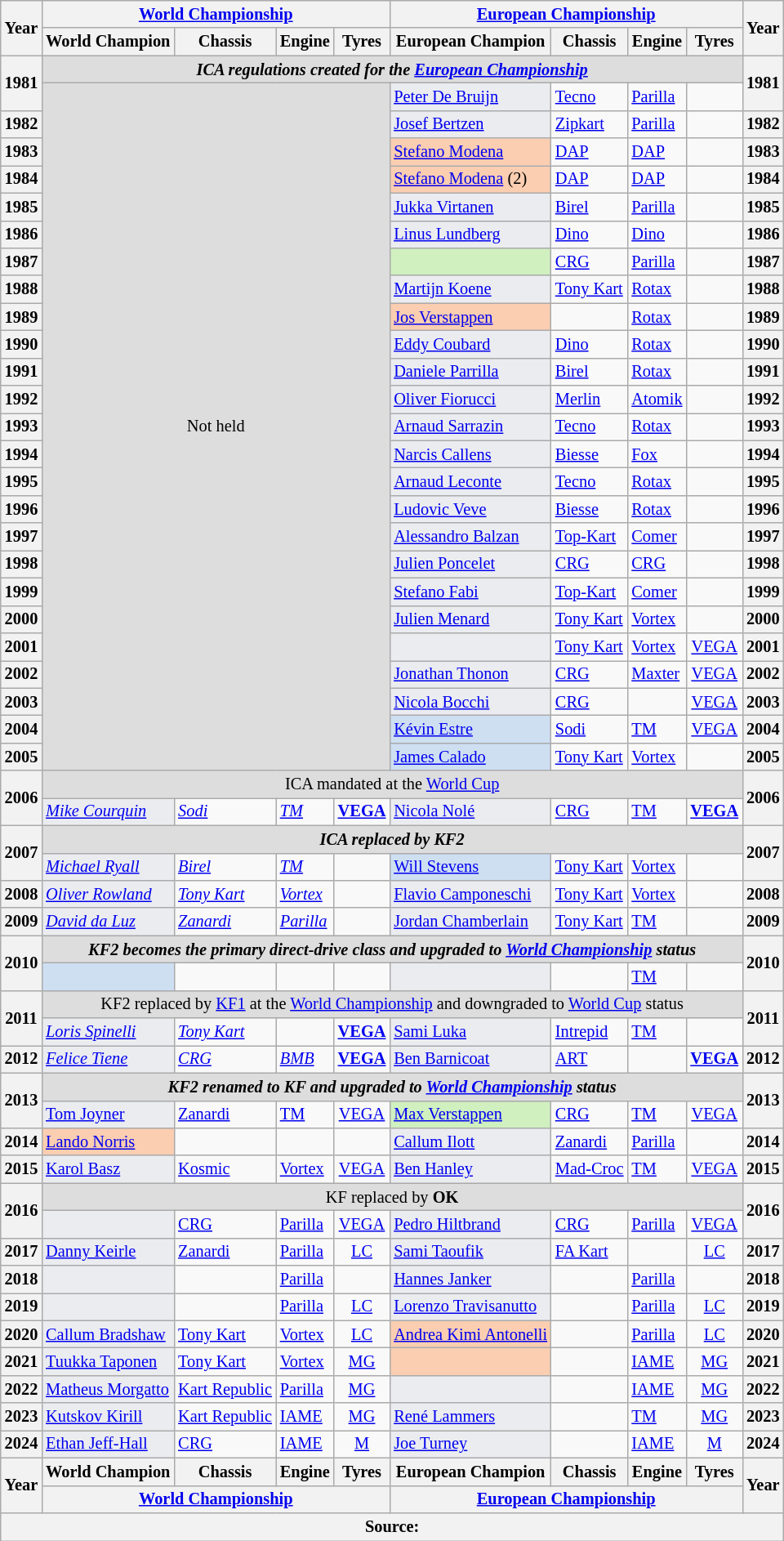<table class="wikitable" style="font-size:85%; text-align:left;">
<tr>
<th rowspan="2">Year</th>
<th colspan="4"><a href='#'>World Championship</a></th>
<th colspan="4"><a href='#'>European Championship</a></th>
<th rowspan="2">Year</th>
</tr>
<tr>
<th>World Champion</th>
<th>Chassis</th>
<th>Engine</th>
<th>Tyres</th>
<th>European Champion</th>
<th>Chassis</th>
<th>Engine</th>
<th>Tyres</th>
</tr>
<tr>
<th rowspan=2>1981</th>
<td align=center colspan=8 style="background:#DDDDDD;"><strong><em>ICA<strong> regulations created for the <a href='#'>European Championship</a><em></td>
<th rowspan=2>1981</th>
</tr>
<tr>
<td align=center colspan=4 rowspan=25 style="background:#DDDDDD;"></em>Not held<em></td>
<td style="background-color:#EAECF0"> <a href='#'>Peter De Bruijn</a></td>
<td> <a href='#'>Tecno</a></td>
<td> <a href='#'>Parilla</a></td>
<td style="text-align:center;"></td>
</tr>
<tr>
<th>1982</th>
<td style="background-color:#EAECF0"> <a href='#'>Josef Bertzen</a></td>
<td> <a href='#'>Zipkart</a></td>
<td> <a href='#'>Parilla</a></td>
<td style="text-align:center;"></td>
<th>1982</th>
</tr>
<tr>
<th>1983</th>
<td style="background-color:#FBCEB1"> <a href='#'>Stefano Modena</a></td>
<td> <a href='#'>DAP</a></td>
<td> <a href='#'>DAP</a></td>
<td style="text-align:center;"></td>
<th>1983</th>
</tr>
<tr>
<th>1984</th>
<td style="background-color:#FBCEB1"> <a href='#'>Stefano Modena</a> (2)</td>
<td> <a href='#'>DAP</a></td>
<td> <a href='#'>DAP</a></td>
<td style="text-align:center;"></td>
<th>1984</th>
</tr>
<tr>
<th>1985</th>
<td style="background-color:#EAECF0"> <a href='#'>Jukka Virtanen</a></td>
<td> <a href='#'>Birel</a></td>
<td> <a href='#'>Parilla</a></td>
<td style="text-align:center;"></td>
<th>1985</th>
</tr>
<tr>
<th>1986</th>
<td style="background-color:#EAECF0"> <a href='#'>Linus Lundberg</a></td>
<td> <a href='#'>Dino</a></td>
<td> <a href='#'>Dino</a></td>
<td style="text-align:center;"></td>
<th>1986</th>
</tr>
<tr>
<th>1987</th>
<td style="background-color:#D0F0C0"></td>
<td> <a href='#'>CRG</a></td>
<td> <a href='#'>Parilla</a></td>
<td style="text-align:center;"></td>
<th>1987</th>
</tr>
<tr>
<th>1988</th>
<td style="background-color:#EAECF0"> <a href='#'>Martijn Koene</a></td>
<td> <a href='#'>Tony Kart</a></td>
<td> <a href='#'>Rotax</a></td>
<td style="text-align:center;"></td>
<th>1988</th>
</tr>
<tr>
<th>1989</th>
<td style="background-color:#FBCEB1"> <a href='#'>Jos Verstappen</a></td>
<td></td>
<td> <a href='#'>Rotax</a></td>
<td style="text-align:center;"></td>
<th>1989</th>
</tr>
<tr>
<th>1990</th>
<td style="background-color:#EAECF0"> <a href='#'>Eddy Coubard</a></td>
<td> <a href='#'>Dino</a></td>
<td> <a href='#'>Rotax</a></td>
<td style="text-align:center;"></td>
<th>1990</th>
</tr>
<tr>
<th>1991</th>
<td style="background-color:#EAECF0"> <a href='#'>Daniele Parrilla</a></td>
<td> <a href='#'>Birel</a></td>
<td> <a href='#'>Rotax</a></td>
<td style="text-align:center;"></td>
<th>1991</th>
</tr>
<tr>
<th>1992</th>
<td style="background-color:#EAECF0"> <a href='#'>Oliver Fiorucci</a></td>
<td> <a href='#'>Merlin</a></td>
<td> <a href='#'>Atomik</a></td>
<td style="text-align:center;"></td>
<th>1992</th>
</tr>
<tr>
<th>1993</th>
<td style="background-color:#EAECF0"> <a href='#'>Arnaud Sarrazin</a></td>
<td> <a href='#'>Tecno</a></td>
<td> <a href='#'>Rotax</a></td>
<td style="text-align:center;"></td>
<th>1993</th>
</tr>
<tr>
<th>1994</th>
<td style="background-color:#EAECF0"> <a href='#'>Narcis Callens</a></td>
<td> <a href='#'>Biesse</a></td>
<td> <a href='#'>Fox</a></td>
<td style="text-align:center;"></td>
<th>1994</th>
</tr>
<tr>
<th>1995</th>
<td style="background-color:#EAECF0"> <a href='#'>Arnaud Leconte</a></td>
<td> <a href='#'>Tecno</a></td>
<td> <a href='#'>Rotax</a></td>
<td style="text-align:center;"></td>
<th>1995</th>
</tr>
<tr>
<th>1996</th>
<td style="background-color:#EAECF0"> <a href='#'>Ludovic Veve</a></td>
<td> <a href='#'>Biesse</a></td>
<td> <a href='#'>Rotax</a></td>
<td style="text-align:center;"></td>
<th>1996</th>
</tr>
<tr>
<th>1997</th>
<td style="background-color:#EAECF0"> <a href='#'>Alessandro Balzan</a></td>
<td> <a href='#'>Top-Kart</a></td>
<td> <a href='#'>Comer</a></td>
<td style="text-align:center;"></td>
<th>1997</th>
</tr>
<tr>
<th>1998</th>
<td style="background-color:#EAECF0"> <a href='#'>Julien Poncelet</a></td>
<td> <a href='#'>CRG</a></td>
<td> <a href='#'>CRG</a></td>
<td style="text-align:center;"></td>
<th>1998</th>
</tr>
<tr>
<th>1999</th>
<td style="background-color:#EAECF0"> <a href='#'>Stefano Fabi</a></td>
<td> <a href='#'>Top-Kart</a></td>
<td> <a href='#'>Comer</a></td>
<td style="text-align:center;"></td>
<th>1999</th>
</tr>
<tr>
<th>2000</th>
<td style="background-color:#EAECF0"> <a href='#'>Julien Menard</a></td>
<td> <a href='#'>Tony Kart</a></td>
<td> <a href='#'>Vortex</a></td>
<td style="text-align:center;"></td>
<th>2000</th>
</tr>
<tr>
<th>2001</th>
<td style="background-color:#EAECF0"></td>
<td> <a href='#'>Tony Kart</a></td>
<td> <a href='#'>Vortex</a></td>
<td style="text-align:center;"></strong><span><a href='#'>VEGA</a></span><strong></td>
<th>2001</th>
</tr>
<tr>
<th>2002</th>
<td style="background-color:#EAECF0"> <a href='#'>Jonathan Thonon</a></td>
<td> <a href='#'>CRG</a></td>
<td> <a href='#'>Maxter</a></td>
<td style="text-align:center;"></strong><span><a href='#'>VEGA</a></span><strong></td>
<th>2002</th>
</tr>
<tr>
<th>2003</th>
<td style="background-color:#EAECF0"> <a href='#'>Nicola Bocchi</a></td>
<td> <a href='#'>CRG</a></td>
<td></td>
<td style="text-align:center;"></strong><span><a href='#'>VEGA</a></span><strong></td>
<th>2003</th>
</tr>
<tr>
<th>2004</th>
<td style="background-color:#CEDFF2"> <a href='#'>Kévin Estre</a></td>
<td> <a href='#'>Sodi</a></td>
<td> <a href='#'>TM</a></td>
<td style="text-align:center;"></strong><span><a href='#'>VEGA</a></span><strong></td>
<th>2004</th>
</tr>
<tr>
<th>2005</th>
<td style="background-color:#CEDFF2"> <a href='#'>James Calado</a></td>
<td> <a href='#'>Tony Kart</a></td>
<td> <a href='#'>Vortex</a></td>
<td style="text-align:center;"></td>
<th>2005</th>
</tr>
<tr>
<th rowspan=2>2006</th>
<td align=center colspan=8 style="background:#DDDDDD;"></em></strong>ICA</strong> mandated at the <a href='#'>World Cup</a></em></td>
<th rowspan=2>2006</th>
</tr>
<tr>
<td style="background-color:#EAECF0"><em> <a href='#'>Mike Courquin</a></em></td>
<td><em> <a href='#'>Sodi</a></em></td>
<td><em> <a href='#'>TM</a></em></td>
<td style="text-align:center;"><strong><span><a href='#'>VEGA</a></span></strong></td>
<td style="background-color:#EAECF0"> <a href='#'>Nicola Nolé</a></td>
<td> <a href='#'>CRG</a></td>
<td> <a href='#'>TM</a></td>
<td style="text-align:center;"><strong><span><a href='#'>VEGA</a></span></strong></td>
</tr>
<tr>
<th rowspan=2>2007</th>
<td align=center colspan=8 style="background:#DDDDDD;"><strong><em>ICA<strong> replaced by </strong>KF2</em></strong></td>
<th rowspan=2>2007</th>
</tr>
<tr>
<td style="background-color:#EAECF0"><em> <a href='#'>Michael Ryall</a></em></td>
<td><em> <a href='#'>Birel</a></em></td>
<td><em> <a href='#'>TM</a></em></td>
<td style="text-align:center;"></td>
<td style="background-color:#CEDFF2"> <a href='#'>Will Stevens</a></td>
<td> <a href='#'>Tony Kart</a></td>
<td> <a href='#'>Vortex</a></td>
<td style="text-align:center;"></td>
</tr>
<tr>
<th>2008</th>
<td style="background-color:#EAECF0"><em> <a href='#'>Oliver Rowland</a></em></td>
<td><em> <a href='#'>Tony Kart</a></em></td>
<td><em> <a href='#'>Vortex</a></em></td>
<td style="text-align:center;"></td>
<td style="background-color:#EAECF0"> <a href='#'>Flavio Camponeschi</a></td>
<td> <a href='#'>Tony Kart</a></td>
<td> <a href='#'>Vortex</a></td>
<td style="text-align:center;"></td>
<th>2008</th>
</tr>
<tr>
<th>2009</th>
<td style="background-color:#EAECF0"><em> <a href='#'>David da Luz</a></em></td>
<td><em> <a href='#'>Zanardi</a></em></td>
<td><em> <a href='#'>Parilla</a></em></td>
<td style="text-align:center;"></td>
<td style="background-color:#EAECF0"> <a href='#'>Jordan Chamberlain</a></td>
<td> <a href='#'>Tony Kart</a></td>
<td> <a href='#'>TM</a></td>
<td style="text-align:center;"></td>
<th>2009</th>
</tr>
<tr>
<th rowspan=2>2010</th>
<td align=center colspan=8 style="background:#DDDDDD;"><strong><em>KF2<strong> becomes the primary direct-drive class and upgraded to <a href='#'>World Championship</a> status<em></td>
<th rowspan=2>2010</th>
</tr>
<tr>
<td style="background-color:#cedff2"></td>
<td></td>
<td></td>
<td style="text-align:center;"></td>
<td style="background-color:#EAECF0"></td>
<td></td>
<td> <a href='#'>TM</a></td>
<td style="text-align:center;"></td>
</tr>
<tr>
<th rowspan=2>2011</th>
<td align=center colspan=8 style="background:#DDDDDD;"></em></strong>KF2</strong> replaced by <a href='#'>KF1</a> at the <a href='#'>World Championship</a> and downgraded to <a href='#'>World Cup</a> status</em></td>
<th rowspan=2>2011</th>
</tr>
<tr>
<td style="background-color:#EAECF0"><em> <a href='#'>Loris Spinelli</a></em></td>
<td><em> <a href='#'>Tony Kart</a></em></td>
<td></td>
<td style="text-align:center;"><strong><span><a href='#'>VEGA</a></span></strong></td>
<td style="background-color:#EAECF0"> <a href='#'>Sami Luka</a></td>
<td> <a href='#'>Intrepid</a></td>
<td> <a href='#'>TM</a></td>
<td style="text-align:center;"></td>
</tr>
<tr>
<th>2012</th>
<td style="background-color:#EAECF0"><em> <a href='#'>Felice Tiene</a></em></td>
<td><em> <a href='#'>CRG</a></em></td>
<td><em> <a href='#'>BMB</a></em></td>
<td style="text-align:center;"><strong><span><a href='#'>VEGA</a></span></strong></td>
<td style="background-color:#EAECF0"> <a href='#'>Ben Barnicoat</a></td>
<td> <a href='#'>ART</a></td>
<td></td>
<td style="text-align:center;"><strong><span><a href='#'>VEGA</a></span></strong></td>
<th>2012</th>
</tr>
<tr>
<th rowspan=2>2013</th>
<td align=center colspan=8 style="background:#DDDDDD;"><strong><em>KF2<strong> renamed to </strong>KF<strong> and upgraded to <a href='#'>World Championship</a> status<em></td>
<th rowspan=2>2013</th>
</tr>
<tr>
<td style="background-color:#EAECF0"> <a href='#'>Tom Joyner</a></td>
<td> <a href='#'>Zanardi</a></td>
<td> <a href='#'>TM</a></td>
<td style="text-align:center;"></strong><span><a href='#'>VEGA</a></span><strong></td>
<td style="background-color:#D0F0C0"> <a href='#'>Max Verstappen</a></td>
<td> <a href='#'>CRG</a></td>
<td> <a href='#'>TM</a></td>
<td style="text-align:center;"></strong><span><a href='#'>VEGA</a></span><strong></td>
</tr>
<tr>
<th>2014</th>
<td style="background-color:#FBCEB1"> <a href='#'>Lando Norris</a></td>
<td></td>
<td></td>
<td style="text-align:center;"></td>
<td style="background-color:#EAECF0"> <a href='#'>Callum Ilott</a></td>
<td> <a href='#'>Zanardi</a></td>
<td> <a href='#'>Parilla</a></td>
<td style="text-align:center;"></td>
<th>2014</th>
</tr>
<tr>
<th>2015</th>
<td style="background-color:#EAECF0"> <a href='#'>Karol Basz</a></td>
<td> <a href='#'>Kosmic</a></td>
<td> <a href='#'>Vortex</a></td>
<td style="text-align:center;"></strong><span><a href='#'>VEGA</a></span><strong></td>
<td style="background-color:#EAECF0"> <a href='#'>Ben Hanley</a></td>
<td> <a href='#'>Mad-Croc</a></td>
<td> <a href='#'>TM</a></td>
<td style="text-align:center;"></strong><span><a href='#'>VEGA</a></span><strong></td>
<th>2015</th>
</tr>
<tr>
<th rowspan=2>2016</th>
<td align=center colspan=8 style="background:#DDDDDD;"></em></strong>KF</strong> replaced by <strong>OK<strong><em></td>
<th rowspan=2>2016</th>
</tr>
<tr>
<td style="background-color:#EAECF0"></td>
<td> <a href='#'>CRG</a></td>
<td> <a href='#'>Parilla</a></td>
<td style="text-align:center;"></strong><span><a href='#'>VEGA</a></span><strong></td>
<td style="background-color:#EAECF0"> <a href='#'>Pedro Hiltbrand</a></td>
<td> <a href='#'>CRG</a></td>
<td> <a href='#'>Parilla</a></td>
<td style="text-align:center;"></strong><span><a href='#'>VEGA</a></span><strong></td>
</tr>
<tr>
<th>2017</th>
<td style="background-color:#EAECF0"> <a href='#'>Danny Keirle</a></td>
<td> <a href='#'>Zanardi</a></td>
<td> <a href='#'>Parilla</a></td>
<td style="text-align:center;"></strong><span><a href='#'>LC</a></span><strong></td>
<td style="background-color:#EAECF0"> <a href='#'>Sami Taoufik</a></td>
<td> <a href='#'>FA Kart</a></td>
<td></td>
<td style="text-align:center;"></strong><span><a href='#'>LC</a></span><strong></td>
<th>2017</th>
</tr>
<tr>
<th>2018</th>
<td style="background-color:#EAECF0"></td>
<td></td>
<td> <a href='#'>Parilla</a></td>
<td style="text-align:center;"></td>
<td style="background-color:#EAECF0"> <a href='#'>Hannes Janker</a></td>
<td></td>
<td> <a href='#'>Parilla</a></td>
<td style="text-align:center;"></td>
<th>2018</th>
</tr>
<tr>
<th>2019</th>
<td style="background-color:#EAECF0"></td>
<td></td>
<td> <a href='#'>Parilla</a></td>
<td style="text-align:center;"></strong><span><a href='#'>LC</a></span><strong></td>
<td style="background-color:#EAECF0"> <a href='#'>Lorenzo Travisanutto</a></td>
<td></td>
<td> <a href='#'>Parilla</a></td>
<td style="text-align:center;"></strong><span><a href='#'>LC</a></span><strong></td>
<th>2019</th>
</tr>
<tr>
<th>2020</th>
<td style="background-color:#EAECF0"> <a href='#'>Callum Bradshaw</a></td>
<td> <a href='#'>Tony Kart</a></td>
<td> <a href='#'>Vortex</a></td>
<td style="text-align:center;"></strong><span><a href='#'>LC</a></span><strong></td>
<td style="background-color:#FBCEB1"> <a href='#'>Andrea Kimi Antonelli</a></td>
<td></td>
<td> <a href='#'>Parilla</a></td>
<td style="text-align:center;"></strong><span><a href='#'>LC</a></span><strong></td>
<th>2020</th>
</tr>
<tr>
<th>2021</th>
<td style="background-color:#EAECF0"> <a href='#'>Tuukka Taponen</a></td>
<td> <a href='#'>Tony Kart</a></td>
<td> <a href='#'>Vortex</a></td>
<td style="text-align:center;"></strong><span><a href='#'>MG</a></span><strong></td>
<td style="background-color:#FBCEB1"></td>
<td></td>
<td> <a href='#'>IAME</a></td>
<td style="text-align:center;"></strong><span><a href='#'>MG</a></span><strong></td>
<th>2021</th>
</tr>
<tr>
<th>2022</th>
<td style="background-color:#EAECF0"> <a href='#'>Matheus Morgatto</a></td>
<td> <a href='#'>Kart Republic</a></td>
<td> <a href='#'>Parilla</a></td>
<td style="text-align:center;"></strong><span><a href='#'>MG</a></span><strong></td>
<td style="background-color:#EAECF0"></td>
<td></td>
<td> <a href='#'>IAME</a></td>
<td style="text-align:center;"></strong><span><a href='#'>MG</a></span><strong></td>
<th>2022</th>
</tr>
<tr>
<th>2023</th>
<td style="background-color:#EAECF0"> <a href='#'>Kutskov Kirill</a></td>
<td> <a href='#'>Kart Republic</a></td>
<td> <a href='#'>IAME</a></td>
<td style="text-align:center;"></strong><span><a href='#'>MG</a></span><strong></td>
<td style="background-color:#EAECF0"> <a href='#'>René Lammers</a></td>
<td></td>
<td> <a href='#'>TM</a></td>
<td style="text-align:center;"></strong><span><a href='#'>MG</a></span><strong></td>
<th>2023</th>
</tr>
<tr>
<th>2024</th>
<td style="background-color:#EAECF0"> <a href='#'>Ethan Jeff-Hall</a></td>
<td> <a href='#'>CRG</a></td>
<td> <a href='#'>IAME</a></td>
<td style="text-align:center;"></strong><span><a href='#'>M</a></span><strong></td>
<td style="background-color:#EAECF0"> <a href='#'>Joe Turney</a></td>
<td></td>
<td> <a href='#'>IAME</a></td>
<td style="text-align:center;"></strong><span><a href='#'>M</a></span><strong></td>
<th>2024</th>
</tr>
<tr>
<th rowspan="2">Year</th>
<th>World Champion</th>
<th>Chassis</th>
<th>Engine</th>
<th>Tyres</th>
<th>European Champion</th>
<th>Chassis</th>
<th>Engine</th>
<th>Tyres</th>
<th rowspan="2">Year</th>
</tr>
<tr>
<th colspan="4"><a href='#'>World Championship</a></th>
<th colspan="4"><a href='#'>European Championship</a></th>
</tr>
<tr>
<th colspan="10">Source:</th>
</tr>
</table>
